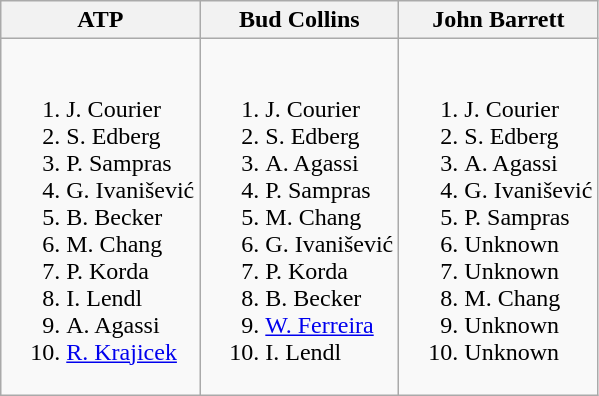<table class="wikitable">
<tr>
<th>ATP</th>
<th>Bud Collins</th>
<th>John Barrett</th>
</tr>
<tr style="vertical-align: top;">
<td style="white-space: nowrap;"><br><ol><li> J. Courier</li><li> S. Edberg</li><li> P. Sampras</li><li> G. Ivanišević</li><li> B. Becker</li><li> M. Chang</li><li> P. Korda</li><li> I. Lendl</li><li> A. Agassi</li><li> <a href='#'>R. Krajicek</a></li></ol></td>
<td style="white-space: nowrap;"><br><ol><li> J. Courier</li><li> S. Edberg</li><li> A. Agassi</li><li> P. Sampras</li><li> M. Chang</li><li> G. Ivanišević</li><li> P. Korda</li><li> B. Becker</li><li> <a href='#'>W. Ferreira</a></li><li> I. Lendl</li></ol></td>
<td style="white-space: nowrap;"><br><ol><li> J. Courier</li><li> S. Edberg</li><li> A. Agassi</li><li> G. Ivanišević</li><li> P. Sampras</li><li> Unknown</li><li> Unknown</li><li> M. Chang</li><li> Unknown</li><li> Unknown</li></ol></td>
</tr>
</table>
